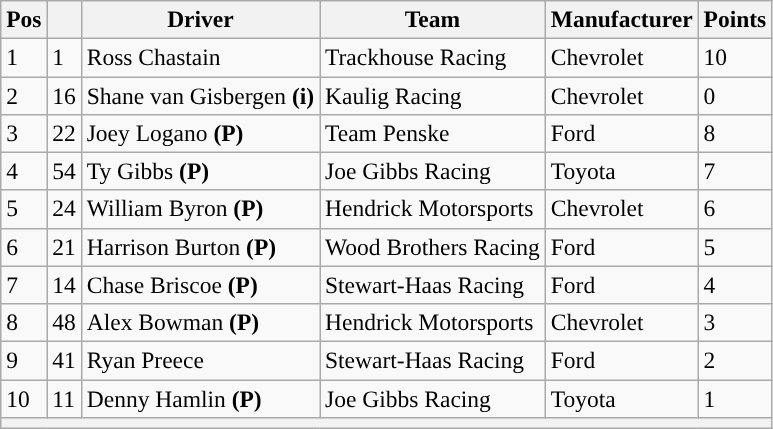<table class="wikitable" style="font-size:98%">
<tr>
<th>Pos</th>
<th></th>
<th>Driver</th>
<th>Team</th>
<th>Manufacturer</th>
<th>Points</th>
</tr>
<tr>
<td>1</td>
<td>1</td>
<td>Ross Chastain</td>
<td>Trackhouse Racing</td>
<td>Chevrolet</td>
<td>10</td>
</tr>
<tr>
<td>2</td>
<td>16</td>
<td>Shane van Gisbergen <strong>(i)</strong></td>
<td>Kaulig Racing</td>
<td>Chevrolet</td>
<td>0</td>
</tr>
<tr>
<td>3</td>
<td>22</td>
<td>Joey Logano <strong>(P)</strong></td>
<td>Team Penske</td>
<td>Ford</td>
<td>8</td>
</tr>
<tr>
<td>4</td>
<td>54</td>
<td>Ty Gibbs <strong>(P)</strong></td>
<td>Joe Gibbs Racing</td>
<td>Toyota</td>
<td>7</td>
</tr>
<tr>
<td>5</td>
<td>24</td>
<td>William Byron <strong>(P)</strong></td>
<td>Hendrick Motorsports</td>
<td>Chevrolet</td>
<td>6</td>
</tr>
<tr>
<td>6</td>
<td>21</td>
<td>Harrison Burton <strong>(P)</strong></td>
<td>Wood Brothers Racing</td>
<td>Ford</td>
<td>5</td>
</tr>
<tr>
<td>7</td>
<td>14</td>
<td>Chase Briscoe <strong>(P)</strong></td>
<td>Stewart-Haas Racing</td>
<td>Ford</td>
<td>4</td>
</tr>
<tr>
<td>8</td>
<td>48</td>
<td>Alex Bowman <strong>(P)</strong></td>
<td>Hendrick Motorsports</td>
<td>Chevrolet</td>
<td>3</td>
</tr>
<tr>
<td>9</td>
<td>41</td>
<td>Ryan Preece</td>
<td>Stewart-Haas Racing</td>
<td>Ford</td>
<td>2</td>
</tr>
<tr>
<td>10</td>
<td>11</td>
<td>Denny Hamlin <strong>(P)</strong></td>
<td>Joe Gibbs Racing</td>
<td>Toyota</td>
<td>1</td>
</tr>
<tr>
<th colspan="6"></th>
</tr>
</table>
